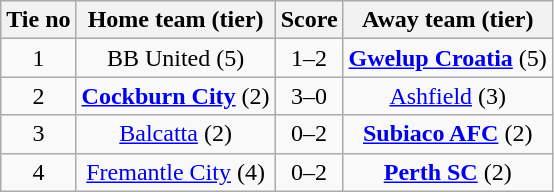<table class="wikitable" style="text-align:center">
<tr>
<th>Tie no</th>
<th>Home team (tier)</th>
<th>Score</th>
<th>Away team (tier)</th>
</tr>
<tr>
<td>1</td>
<td>BB United (5)</td>
<td>1–2</td>
<td><strong><a href='#'>Gwelup Croatia</a></strong> (5)</td>
</tr>
<tr>
<td>2</td>
<td><strong><a href='#'>Cockburn City</a></strong> (2)</td>
<td>3–0</td>
<td><a href='#'>Ashfield</a> (3)</td>
</tr>
<tr>
<td>3</td>
<td><a href='#'>Balcatta</a> (2)</td>
<td>0–2</td>
<td><strong><a href='#'>Subiaco AFC</a></strong> (2)</td>
</tr>
<tr>
<td>4</td>
<td><a href='#'>Fremantle City</a> (4)</td>
<td>0–2</td>
<td><strong><a href='#'>Perth SC</a></strong> (2)</td>
</tr>
</table>
